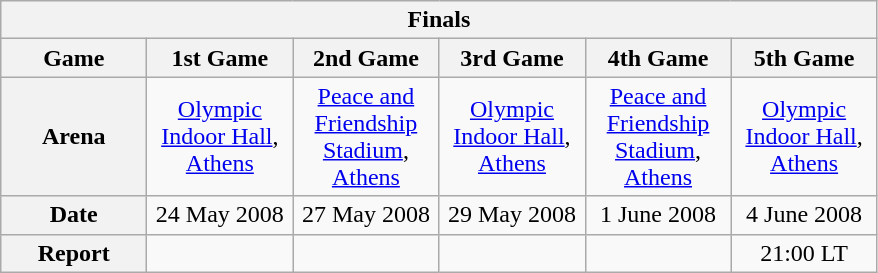<table class=wikitable style="text-align:center">
<tr>
<th colspan=6 width=540>Finals</th>
</tr>
<tr>
<th width=90>Game</th>
<th width=90>1st Game</th>
<th width=90>2nd Game</th>
<th width=90>3rd Game</th>
<th width=90>4th Game</th>
<th width=90>5th Game</th>
</tr>
<tr>
<th width=90>Arena</th>
<td width=90><a href='#'>Olympic Indoor Hall</a>, <a href='#'>Athens</a></td>
<td width=90><a href='#'>Peace and Friendship Stadium</a>, <a href='#'>Athens</a></td>
<td width=90><a href='#'>Olympic Indoor Hall</a>, <a href='#'>Athens</a></td>
<td width=90><a href='#'>Peace and Friendship Stadium</a>, <a href='#'>Athens</a></td>
<td width=90><a href='#'>Olympic Indoor Hall</a>, <a href='#'>Athens</a></td>
</tr>
<tr>
<th width=90>Date</th>
<td width=90>24 May 2008</td>
<td width=90>27 May 2008</td>
<td width=90>29 May 2008</td>
<td width=90>1 June 2008</td>
<td width=90>4 June 2008</td>
</tr>
<tr>
<th width=90>Report</th>
<td width=90></td>
<td width=90></td>
<td width=90> </td>
<td width=90></td>
<td width=90>21:00 LT</td>
</tr>
</table>
